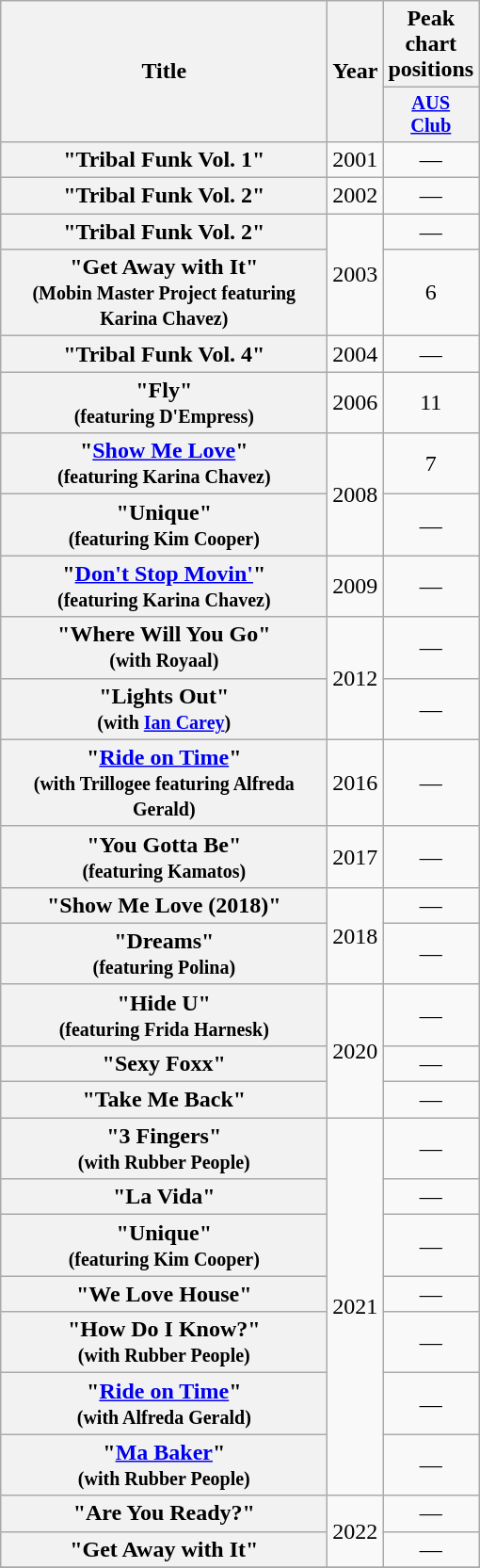<table class="wikitable plainrowheaders" style="text-align:center;">
<tr>
<th scope="col" rowspan="2" style="width:14em;">Title</th>
<th scope="col" rowspan="2" style="width:1em;">Year</th>
<th scope="col" colspan=1">Peak chart positions</th>
</tr>
<tr>
<th scope="col" style="width:3em;font-size:85%;"><a href='#'>AUS <br>Club</a><br></th>
</tr>
<tr>
<th scope="row">"Tribal Funk Vol. 1"</th>
<td>2001</td>
<td>—</td>
</tr>
<tr>
<th scope="row">"Tribal Funk Vol. 2"</th>
<td>2002</td>
<td>—</td>
</tr>
<tr>
<th scope="row">"Tribal Funk Vol. 2"</th>
<td rowspan="2">2003</td>
<td>—</td>
</tr>
<tr>
<th scope="row">"Get Away with It" <br><small>(Mobin Master Project featuring Karina Chavez)</small></th>
<td>6</td>
</tr>
<tr>
<th scope="row">"Tribal Funk Vol. 4"</th>
<td>2004</td>
<td>—</td>
</tr>
<tr>
<th scope="row">"Fly" <br><small>(featuring D'Empress)</small></th>
<td>2006</td>
<td>11</td>
</tr>
<tr>
<th scope="row">"<a href='#'>Show Me Love</a>" <br><small>(featuring Karina Chavez)</small></th>
<td rowspan="2">2008</td>
<td>7</td>
</tr>
<tr>
<th scope="row">"Unique" <br><small>(featuring Kim Cooper)</small></th>
<td>—</td>
</tr>
<tr>
<th scope="row">"<a href='#'>Don't Stop Movin'</a>" <br><small>(featuring Karina Chavez)</small></th>
<td>2009</td>
<td>—</td>
</tr>
<tr>
<th scope="row">"Where Will You Go" <br><small>(with Royaal)</small></th>
<td rowspan="2">2012</td>
<td>—</td>
</tr>
<tr>
<th scope="row">"Lights Out"<br><small>(with <a href='#'>Ian Carey</a>)</small></th>
<td>—</td>
</tr>
<tr>
<th scope="row">"<a href='#'>Ride on Time</a>" <br><small>(with Trillogee featuring Alfreda Gerald)</small></th>
<td>2016</td>
<td>—</td>
</tr>
<tr>
<th scope="row">"You Gotta Be" <br><small>(featuring Kamatos)</small></th>
<td>2017</td>
<td>—</td>
</tr>
<tr>
<th scope="row">"Show Me Love (2018)"</th>
<td rowspan="2">2018</td>
<td>—</td>
</tr>
<tr>
<th scope="row">"Dreams"<br><small>(featuring Polina)</small></th>
<td>—</td>
</tr>
<tr>
<th scope="row">"Hide U"<br><small>(featuring Frida Harnesk)</small></th>
<td rowspan="3">2020</td>
<td>—</td>
</tr>
<tr>
<th scope="row">"Sexy Foxx"</th>
<td>—</td>
</tr>
<tr>
<th scope="row">"Take Me Back"</th>
<td>—</td>
</tr>
<tr>
<th scope="row">"3 Fingers" <br><small>(with Rubber People)</small></th>
<td rowspan="7">2021</td>
<td>—</td>
</tr>
<tr>
<th scope="row">"La Vida"</th>
<td>—</td>
</tr>
<tr>
<th scope="row">"Unique" <br><small>(featuring Kim Cooper)</small></th>
<td>—</td>
</tr>
<tr>
<th scope="row">"We Love House"</th>
<td>—</td>
</tr>
<tr>
<th scope="row">"How Do I Know?" <br><small>(with Rubber People)</small></th>
<td>—</td>
</tr>
<tr>
<th scope="row">"<a href='#'>Ride on Time</a>" <br><small>(with Alfreda Gerald)</small></th>
<td>—</td>
</tr>
<tr>
<th scope="row">"<a href='#'>Ma Baker</a>" <br><small>(with Rubber People)</small></th>
<td>—</td>
</tr>
<tr>
<th scope="row">"Are You Ready?"</th>
<td rowspan="2">2022</td>
<td>—</td>
</tr>
<tr>
<th scope="row">"Get Away with It"</th>
<td>—</td>
</tr>
<tr>
</tr>
</table>
